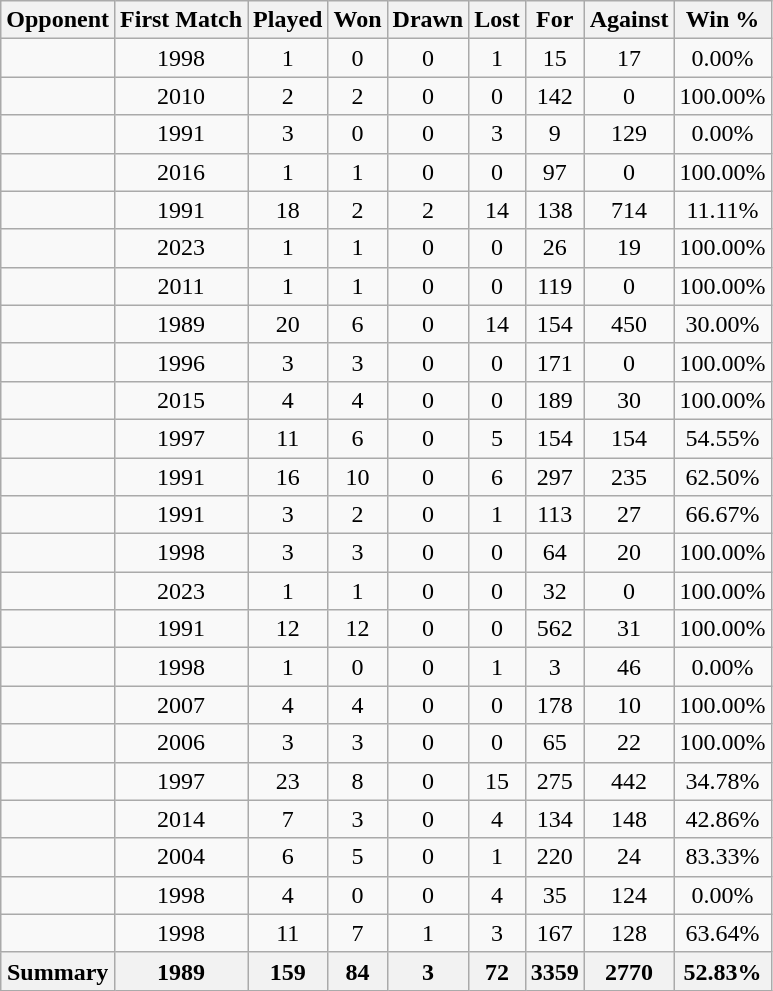<table class="wikitable sortable" style="text-align:center;">
<tr>
<th>Opponent</th>
<th>First Match</th>
<th>Played</th>
<th>Won</th>
<th>Drawn</th>
<th>Lost</th>
<th>For</th>
<th>Against</th>
<th>Win %</th>
</tr>
<tr>
<td style="text-align: left;"></td>
<td>1998</td>
<td>1</td>
<td>0</td>
<td>0</td>
<td>1</td>
<td>15</td>
<td>17</td>
<td>0.00%</td>
</tr>
<tr>
<td style="text-align: left;"></td>
<td>2010</td>
<td>2</td>
<td>2</td>
<td>0</td>
<td>0</td>
<td>142</td>
<td>0</td>
<td>100.00%</td>
</tr>
<tr>
<td style="text-align: left;"></td>
<td>1991</td>
<td>3</td>
<td>0</td>
<td>0</td>
<td>3</td>
<td>9</td>
<td>129</td>
<td>0.00%</td>
</tr>
<tr>
<td style="text-align: left;"></td>
<td>2016</td>
<td>1</td>
<td>1</td>
<td>0</td>
<td>0</td>
<td>97</td>
<td>0</td>
<td>100.00%</td>
</tr>
<tr>
<td style="text-align: left;"></td>
<td>1991</td>
<td>18</td>
<td>2</td>
<td>2</td>
<td>14</td>
<td>138</td>
<td>714</td>
<td>11.11%</td>
</tr>
<tr>
<td style="text-align: left;"></td>
<td>2023</td>
<td>1</td>
<td>1</td>
<td>0</td>
<td>0</td>
<td>26</td>
<td>19</td>
<td>100.00%</td>
</tr>
<tr>
<td style="text-align: left;"></td>
<td>2011</td>
<td>1</td>
<td>1</td>
<td>0</td>
<td>0</td>
<td>119</td>
<td>0</td>
<td>100.00%</td>
</tr>
<tr>
<td style="text-align: left;"></td>
<td>1989</td>
<td>20</td>
<td>6</td>
<td>0</td>
<td>14</td>
<td>154</td>
<td>450</td>
<td>30.00%</td>
</tr>
<tr>
<td style="text-align: left;"></td>
<td>1996</td>
<td>3</td>
<td>3</td>
<td>0</td>
<td>0</td>
<td>171</td>
<td>0</td>
<td>100.00%</td>
</tr>
<tr>
<td style="text-align: left;"></td>
<td>2015</td>
<td>4</td>
<td>4</td>
<td>0</td>
<td>0</td>
<td>189</td>
<td>30</td>
<td>100.00%</td>
</tr>
<tr>
<td style="text-align: left;"></td>
<td>1997</td>
<td>11</td>
<td>6</td>
<td>0</td>
<td>5</td>
<td>154</td>
<td>154</td>
<td>54.55%</td>
</tr>
<tr>
<td style="text-align: left;"></td>
<td>1991</td>
<td>16</td>
<td>10</td>
<td>0</td>
<td>6</td>
<td>297</td>
<td>235</td>
<td>62.50%</td>
</tr>
<tr>
<td style="text-align: left;"></td>
<td>1991</td>
<td>3</td>
<td>2</td>
<td>0</td>
<td>1</td>
<td>113</td>
<td>27</td>
<td>66.67%</td>
</tr>
<tr>
<td style="text-align: left;"></td>
<td>1998</td>
<td>3</td>
<td>3</td>
<td>0</td>
<td>0</td>
<td>64</td>
<td>20</td>
<td>100.00%</td>
</tr>
<tr>
<td style="text-align: left;"></td>
<td>2023</td>
<td>1</td>
<td>1</td>
<td>0</td>
<td>0</td>
<td>32</td>
<td>0</td>
<td>100.00%</td>
</tr>
<tr>
<td style="text-align: left;"></td>
<td>1991</td>
<td>12</td>
<td>12</td>
<td>0</td>
<td>0</td>
<td>562</td>
<td>31</td>
<td>100.00%</td>
</tr>
<tr>
<td style="text-align: left;"></td>
<td>1998</td>
<td>1</td>
<td>0</td>
<td>0</td>
<td>1</td>
<td>3</td>
<td>46</td>
<td>0.00%</td>
</tr>
<tr>
<td style="text-align: left;"></td>
<td>2007</td>
<td>4</td>
<td>4</td>
<td>0</td>
<td>0</td>
<td>178</td>
<td>10</td>
<td>100.00%</td>
</tr>
<tr>
<td style="text-align: left;"></td>
<td>2006</td>
<td>3</td>
<td>3</td>
<td>0</td>
<td>0</td>
<td>65</td>
<td>22</td>
<td>100.00%</td>
</tr>
<tr>
<td style="text-align: left;"></td>
<td>1997</td>
<td>23</td>
<td>8</td>
<td>0</td>
<td>15</td>
<td>275</td>
<td>442</td>
<td>34.78%</td>
</tr>
<tr>
<td style="text-align: left;"></td>
<td>2014</td>
<td>7</td>
<td>3</td>
<td>0</td>
<td>4</td>
<td>134</td>
<td>148</td>
<td>42.86%</td>
</tr>
<tr>
<td style="text-align: left;"></td>
<td>2004</td>
<td>6</td>
<td>5</td>
<td>0</td>
<td>1</td>
<td>220</td>
<td>24</td>
<td>83.33%</td>
</tr>
<tr>
<td style="text-align: left;"></td>
<td>1998</td>
<td>4</td>
<td>0</td>
<td>0</td>
<td>4</td>
<td>35</td>
<td>124</td>
<td>0.00%</td>
</tr>
<tr>
<td style="text-align: left;"></td>
<td>1998</td>
<td>11</td>
<td>7</td>
<td>1</td>
<td>3</td>
<td>167</td>
<td>128</td>
<td>63.64%</td>
</tr>
<tr>
<th>Summary</th>
<th>1989</th>
<th>159</th>
<th>84</th>
<th>3</th>
<th>72</th>
<th>3359</th>
<th>2770</th>
<th>52.83%</th>
</tr>
</table>
